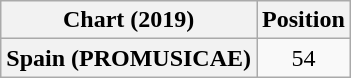<table class="wikitable plainrowheaders" style="text-align:center">
<tr>
<th scope="col">Chart (2019)</th>
<th scope="col">Position</th>
</tr>
<tr>
<th scope="row">Spain (PROMUSICAE)</th>
<td>54</td>
</tr>
</table>
